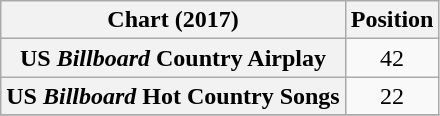<table class="wikitable sortable plainrowheaders" style="text-align:center">
<tr>
<th scope="col">Chart (2017)</th>
<th scope="col">Position</th>
</tr>
<tr>
<th scope="row">US <em>Billboard</em> Country Airplay</th>
<td>42</td>
</tr>
<tr>
<th scope="row">US <em>Billboard</em> Hot Country Songs</th>
<td>22</td>
</tr>
<tr>
</tr>
</table>
